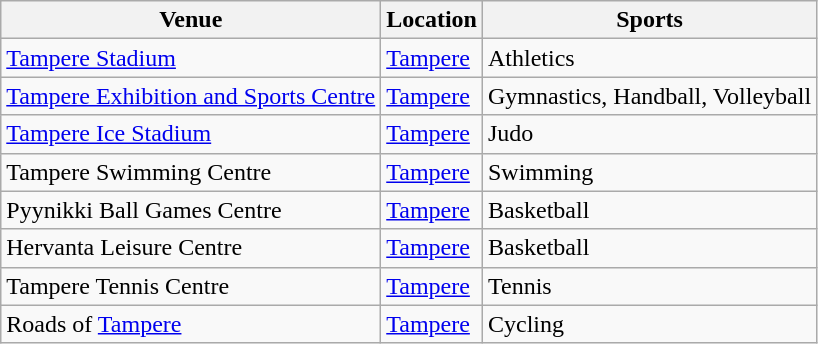<table class="wikitable">
<tr>
<th>Venue</th>
<th>Location</th>
<th>Sports</th>
</tr>
<tr>
<td><a href='#'>Tampere Stadium</a></td>
<td><a href='#'>Tampere</a></td>
<td>Athletics</td>
</tr>
<tr>
<td><a href='#'>Tampere Exhibition and Sports Centre</a></td>
<td><a href='#'>Tampere</a></td>
<td>Gymnastics, Handball, Volleyball</td>
</tr>
<tr>
<td><a href='#'>Tampere Ice Stadium</a></td>
<td><a href='#'>Tampere</a></td>
<td>Judo</td>
</tr>
<tr>
<td>Tampere Swimming Centre</td>
<td><a href='#'>Tampere</a></td>
<td>Swimming</td>
</tr>
<tr>
<td>Pyynikki Ball Games Centre</td>
<td><a href='#'>Tampere</a></td>
<td>Basketball</td>
</tr>
<tr>
<td>Hervanta Leisure Centre</td>
<td><a href='#'>Tampere</a></td>
<td>Basketball</td>
</tr>
<tr>
<td>Tampere Tennis Centre</td>
<td><a href='#'>Tampere</a></td>
<td>Tennis</td>
</tr>
<tr>
<td>Roads of <a href='#'>Tampere</a></td>
<td><a href='#'>Tampere</a></td>
<td>Cycling</td>
</tr>
</table>
